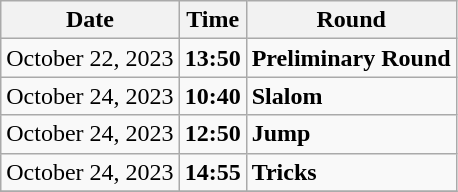<table class="wikitable">
<tr>
<th>Date</th>
<th>Time</th>
<th>Round</th>
</tr>
<tr>
<td>October 22, 2023</td>
<td><strong>13:50</strong></td>
<td><strong>Preliminary Round</strong></td>
</tr>
<tr>
<td>October 24, 2023</td>
<td><strong>10:40</strong></td>
<td><strong>Slalom</strong></td>
</tr>
<tr>
<td>October 24, 2023</td>
<td><strong>12:50</strong></td>
<td><strong>Jump</strong></td>
</tr>
<tr>
<td>October 24, 2023</td>
<td><strong>14:55</strong></td>
<td><strong>Tricks</strong></td>
</tr>
<tr>
</tr>
</table>
